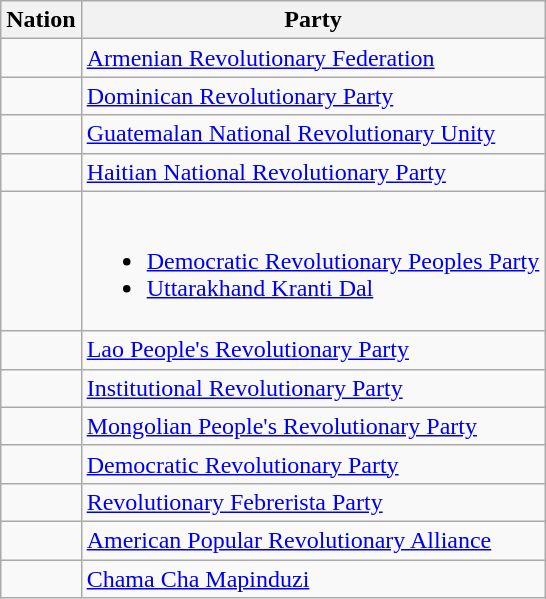<table class="wikitable sortable">
<tr>
<th>Nation</th>
<th>Party</th>
</tr>
<tr>
<td></td>
<td><a href='#'>Armenian Revolutionary Federation</a></td>
</tr>
<tr>
<td></td>
<td><a href='#'>Dominican Revolutionary Party</a></td>
</tr>
<tr>
<td></td>
<td><a href='#'>Guatemalan National Revolutionary Unity</a></td>
</tr>
<tr>
<td></td>
<td><a href='#'>Haitian National Revolutionary Party</a></td>
</tr>
<tr>
<td></td>
<td><br><ul><li><a href='#'>Democratic Revolutionary Peoples Party</a></li><li><a href='#'>Uttarakhand Kranti Dal</a></li></ul></td>
</tr>
<tr>
<td></td>
<td><a href='#'>Lao People's Revolutionary Party</a></td>
</tr>
<tr>
<td></td>
<td><a href='#'>Institutional Revolutionary Party</a></td>
</tr>
<tr>
<td></td>
<td><a href='#'>Mongolian People's Revolutionary Party</a></td>
</tr>
<tr>
<td></td>
<td><a href='#'>Democratic Revolutionary Party</a></td>
</tr>
<tr>
<td></td>
<td><a href='#'>Revolutionary Febrerista Party</a></td>
</tr>
<tr>
<td></td>
<td><a href='#'>American Popular Revolutionary Alliance</a></td>
</tr>
<tr>
<td></td>
<td><a href='#'>Chama Cha Mapinduzi</a></td>
</tr>
</table>
